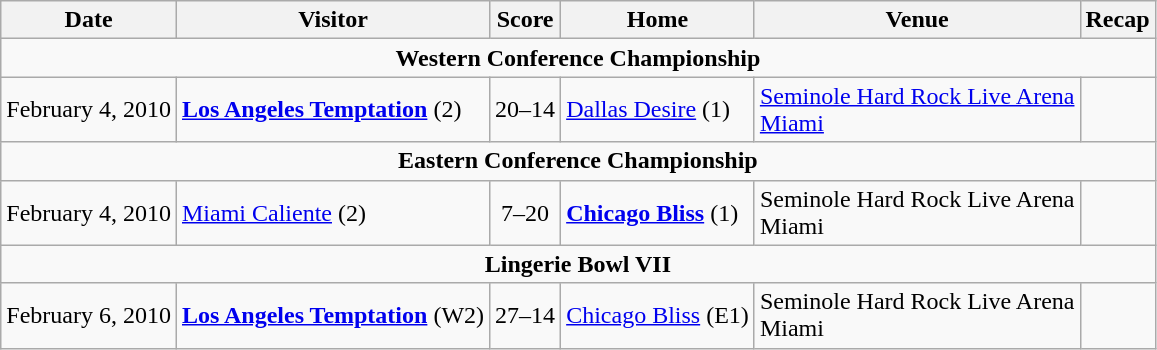<table class="wikitable">
<tr>
<th>Date</th>
<th>Visitor</th>
<th>Score</th>
<th>Home</th>
<th>Venue</th>
<th>Recap</th>
</tr>
<tr>
<td colspan=7 style="text-align:center"><strong>Western Conference Championship</strong></td>
</tr>
<tr>
<td>February 4, 2010</td>
<td><strong><a href='#'>Los Angeles Temptation</a></strong> (2)</td>
<td align=center>20–14</td>
<td><a href='#'>Dallas Desire</a> (1)</td>
<td><a href='#'>Seminole Hard Rock Live Arena</a><br><a href='#'>Miami</a></td>
<td></td>
</tr>
<tr>
<td colspan=7 style="text-align:center"><strong>Eastern Conference Championship</strong></td>
</tr>
<tr>
<td>February 4, 2010</td>
<td><a href='#'>Miami Caliente</a> (2)</td>
<td align=center>7–20</td>
<td><strong><a href='#'>Chicago Bliss</a></strong> (1)</td>
<td>Seminole Hard Rock Live Arena<br>Miami</td>
<td></td>
</tr>
<tr>
<td colspan=7 style="text-align:center"><strong>Lingerie Bowl VII</strong></td>
</tr>
<tr>
<td>February 6, 2010</td>
<td><strong><a href='#'>Los Angeles Temptation</a></strong> (W2)</td>
<td align=center>27–14</td>
<td><a href='#'>Chicago Bliss</a> (E1)</td>
<td>Seminole Hard Rock Live Arena<br>Miami</td>
<td></td>
</tr>
</table>
